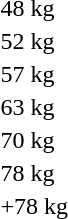<table>
<tr>
<td rowspan=2>48 kg<br></td>
<td rowspan=2></td>
<td rowspan=2></td>
<td></td>
</tr>
<tr>
<td></td>
</tr>
<tr>
<td rowspan=2>52 kg<br></td>
<td rowspan=2></td>
<td rowspan=2></td>
<td></td>
</tr>
<tr>
<td></td>
</tr>
<tr>
<td rowspan=2>57 kg<br></td>
<td rowspan=2></td>
<td rowspan=2></td>
<td></td>
</tr>
<tr>
<td></td>
</tr>
<tr>
<td>63 kg<br></td>
<td></td>
<td></td>
<td></td>
</tr>
<tr>
<td rowspan=2>70 kg<br></td>
<td rowspan=2></td>
<td rowspan=2></td>
<td></td>
</tr>
<tr>
<td></td>
</tr>
<tr>
<td>78 kg<br></td>
<td></td>
<td></td>
<td></td>
</tr>
<tr>
<td rowspan=2>+78 kg<br></td>
<td rowspan=2></td>
<td rowspan=2></td>
<td></td>
</tr>
<tr>
<td></td>
</tr>
</table>
